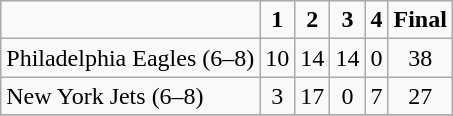<table class="wikitable" 80%>
<tr align="center">
<td></td>
<td><strong>1</strong></td>
<td><strong>2</strong></td>
<td><strong>3</strong></td>
<td><strong>4</strong></td>
<td><strong>Final</strong></td>
</tr>
<tr align="center" bgcolor="">
<td – align="left">Philadelphia Eagles (6–8)</td>
<td>10</td>
<td>14</td>
<td>14</td>
<td>0</td>
<td>38</td>
</tr>
<tr align="center" bgcolor="">
<td – align="left">New York Jets (6–8)</td>
<td>3</td>
<td>17</td>
<td>0</td>
<td>7</td>
<td>27</td>
</tr>
<tr align="center" bgcolor="">
</tr>
</table>
